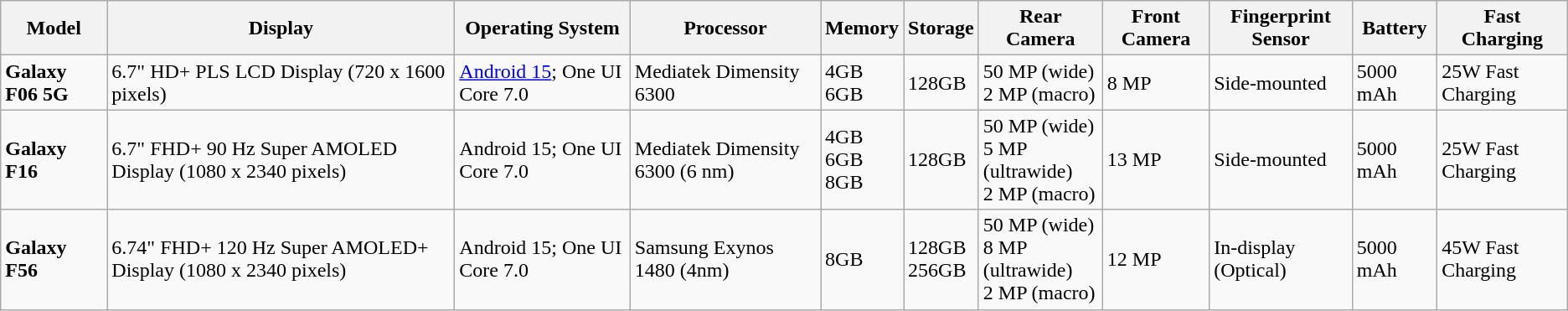<table class="wikitable">
<tr>
<th>Model</th>
<th>Display</th>
<th>Operating System</th>
<th>Processor</th>
<th>Memory</th>
<th>Storage</th>
<th>Rear Camera</th>
<th>Front Camera</th>
<th>Fingerprint Sensor</th>
<th>Battery</th>
<th>Fast Charging</th>
</tr>
<tr>
<td><strong>Galaxy F06 5G</strong></td>
<td>6.7" HD+ PLS LCD Display (720 x 1600 pixels)</td>
<td><a href='#'>Android 15</a>; One UI Core 7.0</td>
<td>Mediatek Dimensity 6300</td>
<td>4GB<br>6GB</td>
<td>128GB</td>
<td>50 MP (wide)<br>2 MP (macro)</td>
<td>8 MP</td>
<td>Side-mounted</td>
<td>5000 mAh</td>
<td>25W Fast Charging</td>
</tr>
<tr>
<td><strong>Galaxy F16</strong></td>
<td>6.7" FHD+ 90 Hz Super AMOLED Display (1080 x 2340 pixels)</td>
<td>Android 15; One UI Core 7.0</td>
<td>Mediatek Dimensity 6300 (6 nm)</td>
<td>4GB<br>6GB<br>8GB</td>
<td>128GB</td>
<td>50 MP (wide)<br>5 MP (ultrawide)<br>2 MP (macro)</td>
<td>13 MP</td>
<td>Side-mounted</td>
<td>5000 mAh</td>
<td>25W Fast Charging</td>
</tr>
<tr>
<td><strong>Galaxy F56</strong></td>
<td>6.74" FHD+ 120 Hz Super AMOLED+ Display (1080 x 2340 pixels)</td>
<td>Android 15; One UI Core 7.0</td>
<td>Samsung Exynos 1480 (4nm)</td>
<td>8GB</td>
<td>128GB<br>256GB</td>
<td>50 MP (wide)<br>8 MP (ultrawide)<br>2 MP (macro)</td>
<td>12 MP</td>
<td>In-display (Optical)</td>
<td>5000 mAh</td>
<td>45W Fast Charging</td>
</tr>
</table>
